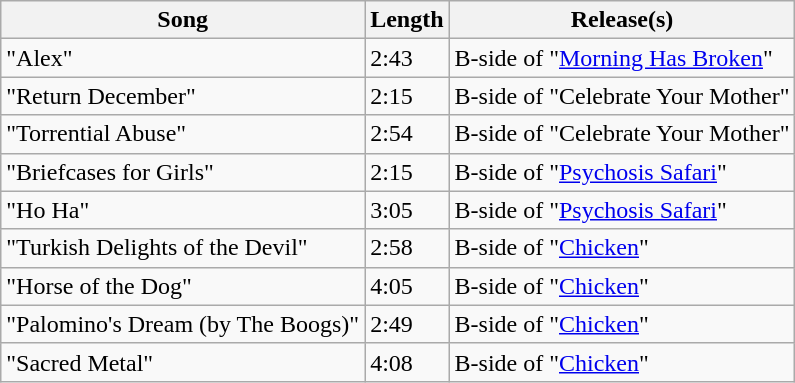<table class="wikitable sortable">
<tr>
<th>Song</th>
<th>Length</th>
<th>Release(s)</th>
</tr>
<tr>
<td>"Alex"</td>
<td>2:43</td>
<td>B-side of "<a href='#'>Morning Has Broken</a>"</td>
</tr>
<tr>
<td>"Return December"</td>
<td>2:15</td>
<td>B-side of "Celebrate Your Mother"</td>
</tr>
<tr>
<td>"Torrential Abuse"</td>
<td>2:54</td>
<td>B-side of "Celebrate Your Mother"</td>
</tr>
<tr>
<td>"Briefcases for Girls"</td>
<td>2:15</td>
<td>B-side of "<a href='#'>Psychosis Safari</a>"</td>
</tr>
<tr>
<td>"Ho Ha"</td>
<td>3:05</td>
<td>B-side of "<a href='#'>Psychosis Safari</a>"</td>
</tr>
<tr>
<td>"Turkish Delights of the Devil"</td>
<td>2:58</td>
<td>B-side of "<a href='#'>Chicken</a>"</td>
</tr>
<tr>
<td>"Horse of the Dog"</td>
<td>4:05</td>
<td>B-side of "<a href='#'>Chicken</a>"</td>
</tr>
<tr>
<td>"Palomino's Dream (by The Boogs)"</td>
<td>2:49</td>
<td>B-side of "<a href='#'>Chicken</a>"</td>
</tr>
<tr>
<td>"Sacred Metal"</td>
<td>4:08</td>
<td>B-side of "<a href='#'>Chicken</a>"</td>
</tr>
</table>
